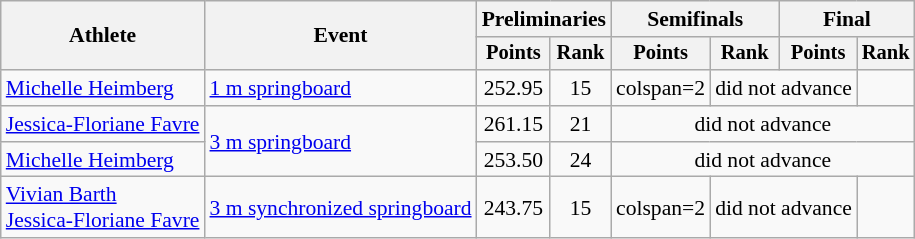<table class=wikitable style="font-size:90%;">
<tr>
<th rowspan="2">Athlete</th>
<th rowspan="2">Event</th>
<th colspan="2">Preliminaries</th>
<th colspan="2">Semifinals</th>
<th colspan="2">Final</th>
</tr>
<tr style="font-size:95%">
<th>Points</th>
<th>Rank</th>
<th>Points</th>
<th>Rank</th>
<th>Points</th>
<th>Rank</th>
</tr>
<tr align=center>
<td align=left><a href='#'>Michelle Heimberg</a></td>
<td align=left><a href='#'>1 m springboard</a></td>
<td>252.95</td>
<td>15</td>
<td>colspan=2 </td>
<td colspan=2>did not advance</td>
</tr>
<tr align=center>
<td align=left><a href='#'>Jessica-Floriane Favre</a></td>
<td align=left rowspan=2><a href='#'>3 m springboard</a></td>
<td>261.15</td>
<td>21</td>
<td colspan=4>did not advance</td>
</tr>
<tr align=center>
<td align=left><a href='#'>Michelle Heimberg</a></td>
<td>253.50</td>
<td>24</td>
<td colspan=4>did not advance</td>
</tr>
<tr align=center>
<td align=left><a href='#'>Vivian Barth</a><br><a href='#'>Jessica-Floriane Favre</a></td>
<td align=left><a href='#'>3 m synchronized springboard</a></td>
<td>243.75</td>
<td>15</td>
<td>colspan=2 </td>
<td colspan=2>did not advance</td>
</tr>
</table>
